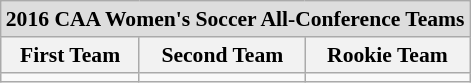<table class="wikitable" style="white-space:nowrap; font-size:90%;">
<tr>
<td colspan="7" style="text-align:center; background:#ddd;"><strong>2016 CAA Women's Soccer All-Conference Teams</strong></td>
</tr>
<tr>
<th>First Team</th>
<th>Second Team</th>
<th>Rookie Team</th>
</tr>
<tr>
<td></td>
<td></td>
<td></td>
</tr>
</table>
